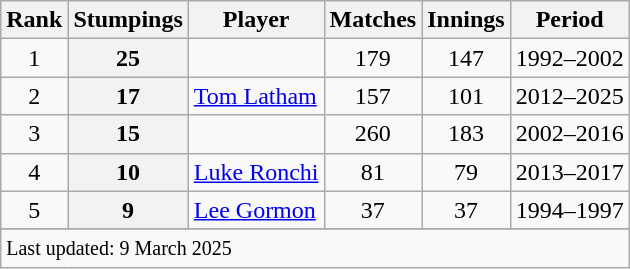<table class="wikitable plainrowheaders sortable">
<tr>
<th scope=col>Rank</th>
<th scope=col>Stumpings</th>
<th scope=col>Player</th>
<th scope=col>Matches</th>
<th scope=col>Innings</th>
<th scope=col>Period</th>
</tr>
<tr>
<td align=center>1</td>
<th scope=row style=text-align:center;>25</th>
<td></td>
<td align=center>179</td>
<td align=center>147</td>
<td>1992–2002</td>
</tr>
<tr>
<td align=center>2</td>
<th scope="row" style="text-align:center;">17</th>
<td><a href='#'>Tom Latham</a></td>
<td align=center>157</td>
<td align=center>101</td>
<td>2012–2025</td>
</tr>
<tr>
<td align=center>3</td>
<th scope="row" style="text-align:center;">15</th>
<td></td>
<td align=center>260</td>
<td align=center>183</td>
<td>2002–2016</td>
</tr>
<tr>
<td align=center>4</td>
<th scope=row style=text-align:center;>10</th>
<td><a href='#'>Luke Ronchi</a></td>
<td align=center>81</td>
<td align=center>79</td>
<td>2013–2017</td>
</tr>
<tr>
<td align=center>5</td>
<th scope=row style=text-align:center;>9</th>
<td><a href='#'>Lee Gormon</a></td>
<td align=center>37</td>
<td align=center>37</td>
<td>1994–1997</td>
</tr>
<tr>
</tr>
<tr class=sortbottom>
<td colspan=6><small>Last updated: 9 March 2025</small></td>
</tr>
</table>
